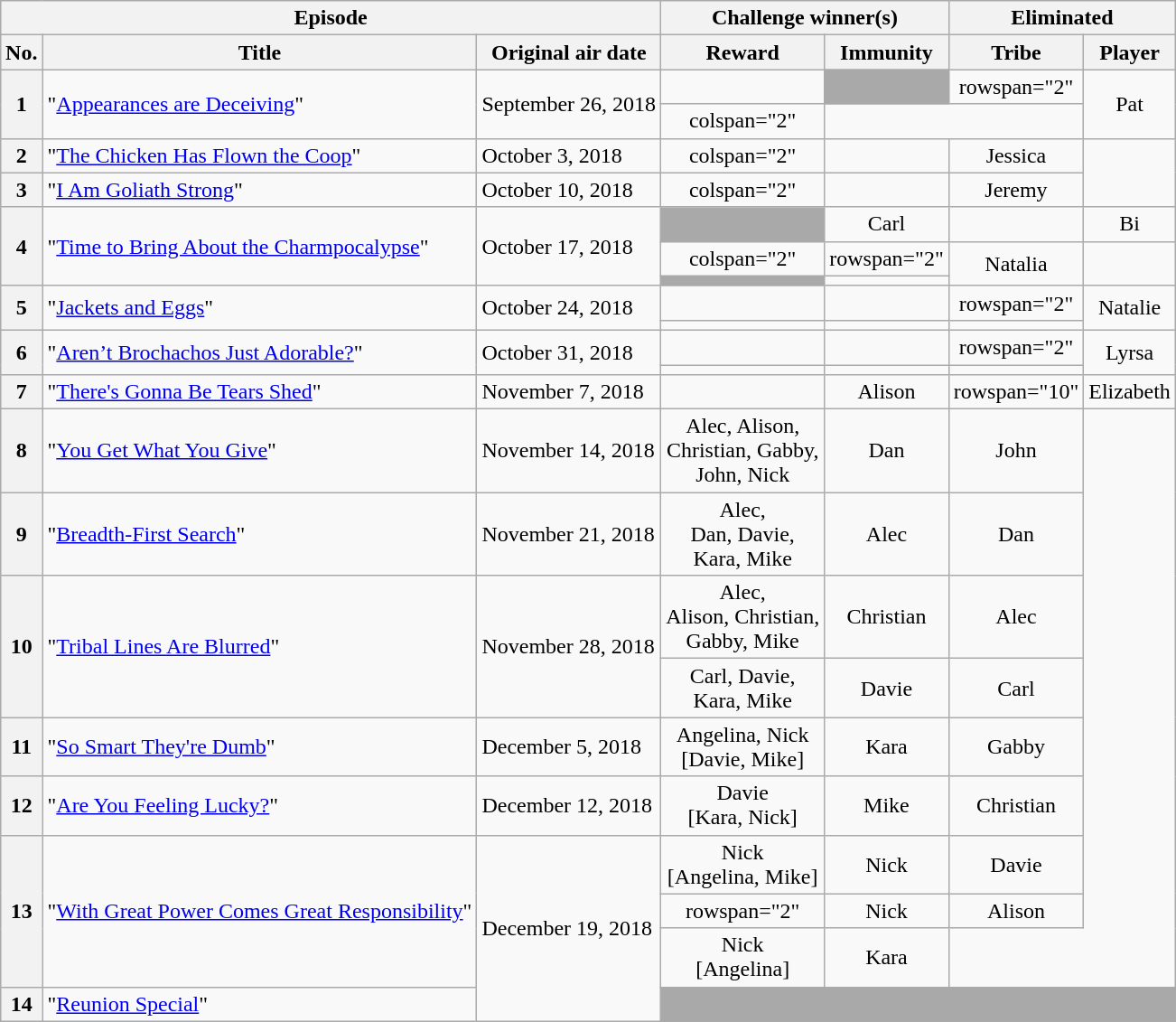<table class="wikitable plainrowheaders nowrap" style="margin:auto; text-align:center">
<tr>
<th scope="col" colspan="3">Episode</th>
<th scope="col" colspan="2">Challenge winner(s)</th>
<th scope="col" colspan="2">Eliminated</th>
</tr>
<tr>
<th scope="col">No.</th>
<th scope="col">Title</th>
<th scope="col">Original air date</th>
<th scope="col">Reward</th>
<th scope="col">Immunity</th>
<th scope="col">Tribe</th>
<th scope="col">Player</th>
</tr>
<tr>
<th rowspan="2">1</th>
<td scope="row" rowspan="2" align="left">"<a href='#'>Appearances are Deceiving</a>"</td>
<td rowspan="2" align="left">September 26, 2018</td>
<td></td>
<td bgcolor="darkgrey"></td>
<td>rowspan="2" </td>
<td rowspan="2">Pat</td>
</tr>
<tr>
<td>colspan="2" </td>
</tr>
<tr>
<th>2</th>
<td scope="row" align="left">"<a href='#'>The Chicken Has Flown the Coop</a>"</td>
<td align="left">October 3, 2018</td>
<td>colspan="2" </td>
<td></td>
<td>Jessica</td>
</tr>
<tr>
<th>3</th>
<td scope="row" align="left">"<a href='#'>I Am Goliath Strong</a>"</td>
<td align="left">October 10, 2018</td>
<td>colspan="2" </td>
<td></td>
<td>Jeremy</td>
</tr>
<tr>
<th rowspan="3">4</th>
<td rowspan="3" scope="row" align="left">"<a href='#'>Time to Bring About the Charmpocalypse</a>"</td>
<td rowspan="3" align="left">October 17, 2018</td>
<td bgcolor="darkgrey"></td>
<td>Carl</td>
<td></td>
<td>Bi</td>
</tr>
<tr>
<td>colspan="2" </td>
<td>rowspan="2" </td>
<td rowspan="2">Natalia</td>
</tr>
<tr>
<td bgcolor="darkgrey"></td>
<td></td>
</tr>
<tr>
<th rowspan="2">5</th>
<td rowspan="2" scope="row" align="left">"<a href='#'>Jackets and Eggs</a>"</td>
<td rowspan="2" align="left">October 24, 2018</td>
<td></td>
<td></td>
<td>rowspan="2" </td>
<td rowspan="2">Natalie</td>
</tr>
<tr>
<td></td>
<td></td>
</tr>
<tr>
<th rowspan="2">6</th>
<td rowspan="2" scope="row" align="left">"<a href='#'>Aren’t Brochachos Just Adorable?</a>"</td>
<td rowspan="2" align="left">October 31, 2018</td>
<td></td>
<td></td>
<td>rowspan="2" </td>
<td rowspan="2">Lyrsa</td>
</tr>
<tr>
<td></td>
<td></td>
</tr>
<tr>
<th>7</th>
<td scope="row" align="left">"<a href='#'>There's Gonna Be Tears Shed</a>"</td>
<td align="left">November 7, 2018</td>
<td></td>
<td>Alison</td>
<td>rowspan="10" </td>
<td>Elizabeth</td>
</tr>
<tr>
<th>8</th>
<td scope="row" align="left">"<a href='#'>You Get What You Give</a>"</td>
<td align="left">November 14, 2018</td>
<td>Alec, Alison,<br>Christian, Gabby,<br>John, Nick</td>
<td>Dan</td>
<td>John</td>
</tr>
<tr>
<th>9</th>
<td scope="row" align="left">"<a href='#'>Breadth-First Search</a>"</td>
<td align="left">November 21, 2018</td>
<td>Alec,<br>Dan, Davie,<br>Kara, Mike</td>
<td>Alec</td>
<td>Dan</td>
</tr>
<tr>
<th rowspan="2">10</th>
<td rowspan="2" scope="row" align="left">"<a href='#'>Tribal Lines Are Blurred</a>"</td>
<td rowspan="2" align="left">November 28, 2018</td>
<td>Alec,<br>Alison, Christian,<br>Gabby, Mike</td>
<td>Christian</td>
<td>Alec</td>
</tr>
<tr>
<td>Carl, Davie,<br>Kara, Mike</td>
<td>Davie</td>
<td>Carl</td>
</tr>
<tr>
<th>11</th>
<td scope="row" align="left">"<a href='#'>So Smart They're Dumb</a>"</td>
<td align="left">December 5, 2018</td>
<td>Angelina, Nick<br>[Davie, Mike]</td>
<td>Kara</td>
<td>Gabby</td>
</tr>
<tr>
<th>12</th>
<td scope="row" align="left">"<a href='#'>Are You Feeling Lucky?</a>"</td>
<td align="left">December 12, 2018</td>
<td>Davie<br>[Kara, Nick]</td>
<td>Mike</td>
<td>Christian</td>
</tr>
<tr>
<th rowspan="3">13</th>
<td rowspan="3" scope="row" align="left">"<a href='#'>With Great Power Comes Great Responsibility</a>"</td>
<td rowspan="4" align="left">December 19, 2018</td>
<td>Nick<br>[Angelina, Mike]</td>
<td>Nick</td>
<td>Davie</td>
</tr>
<tr>
<td>rowspan="2" </td>
<td>Nick</td>
<td>Alison</td>
</tr>
<tr>
<td>Nick<br>[Angelina]</td>
<td>Kara</td>
</tr>
<tr>
<th>14</th>
<td scope="row" align="left">"<a href='#'>Reunion Special</a>"</td>
<td colspan="4" bgcolor="darkgray"></td>
</tr>
</table>
